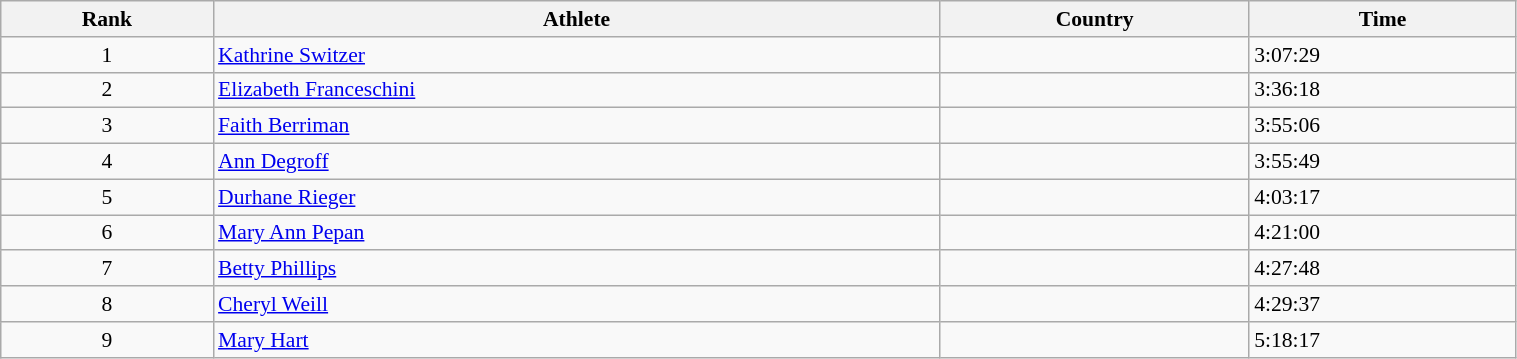<table class="wikitable" width=80% style="font-size:90%; text-align:left;">
<tr>
<th>Rank</th>
<th>Athlete</th>
<th>Country</th>
<th>Time</th>
</tr>
<tr>
<td style="text-align:center">1</td>
<td><a href='#'>Kathrine Switzer</a></td>
<td></td>
<td>3:07:29</td>
</tr>
<tr>
<td style="text-align:center">2</td>
<td><a href='#'>Elizabeth Franceschini</a></td>
<td></td>
<td>3:36:18</td>
</tr>
<tr>
<td style="text-align:center">3</td>
<td><a href='#'>Faith Berriman</a></td>
<td></td>
<td>3:55:06</td>
</tr>
<tr>
<td style="text-align:center">4</td>
<td><a href='#'>Ann Degroff</a></td>
<td></td>
<td>3:55:49</td>
</tr>
<tr>
<td style="text-align:center">5</td>
<td><a href='#'>Durhane Rieger</a></td>
<td></td>
<td>4:03:17</td>
</tr>
<tr>
<td style="text-align:center">6</td>
<td><a href='#'>Mary Ann Pepan</a></td>
<td></td>
<td>4:21:00</td>
</tr>
<tr>
<td style="text-align:center">7</td>
<td><a href='#'>Betty Phillips</a></td>
<td></td>
<td>4:27:48</td>
</tr>
<tr>
<td style="text-align:center">8</td>
<td><a href='#'>Cheryl Weill</a></td>
<td></td>
<td>4:29:37</td>
</tr>
<tr>
<td style="text-align:center">9</td>
<td><a href='#'>Mary Hart</a></td>
<td></td>
<td>5:18:17</td>
</tr>
</table>
